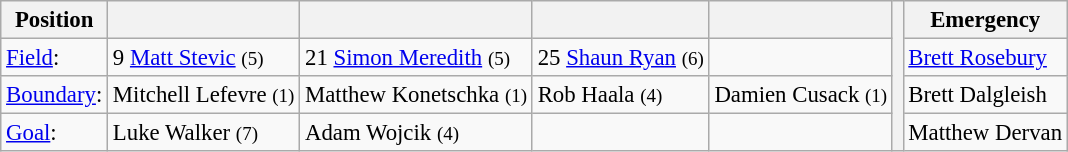<table class="wikitable" style="font-size: 95%;">
<tr>
<th>Position</th>
<th></th>
<th></th>
<th></th>
<th></th>
<th rowspan="4"></th>
<th>Emergency</th>
</tr>
<tr>
<td><a href='#'>Field</a>:</td>
<td>9 <a href='#'>Matt Stevic</a> <small>(5)</small></td>
<td>21 <a href='#'>Simon Meredith</a> <small>(5)</small></td>
<td>25 <a href='#'>Shaun Ryan</a> <small>(6)</small></td>
<td></td>
<td><a href='#'>Brett Rosebury</a></td>
</tr>
<tr>
<td><a href='#'>Boundary</a>:</td>
<td>Mitchell Lefevre <small>(1)</small></td>
<td>Matthew Konetschka <small>(1)</small></td>
<td>Rob Haala <small>(4)</small></td>
<td>Damien Cusack <small>(1)</small></td>
<td>Brett Dalgleish</td>
</tr>
<tr>
<td><a href='#'>Goal</a>:</td>
<td>Luke Walker <small>(7)</small></td>
<td>Adam Wojcik <small>(4)</small></td>
<td></td>
<td></td>
<td>Matthew Dervan</td>
</tr>
</table>
